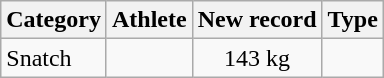<table class="wikitable sortable" style="text-align:center">
<tr>
<th>Category</th>
<th>Athlete</th>
<th>New record</th>
<th>Type</th>
</tr>
<tr>
<td align=left>Snatch</td>
<td align="left"></td>
<td>143 kg</td>
<td></td>
</tr>
</table>
